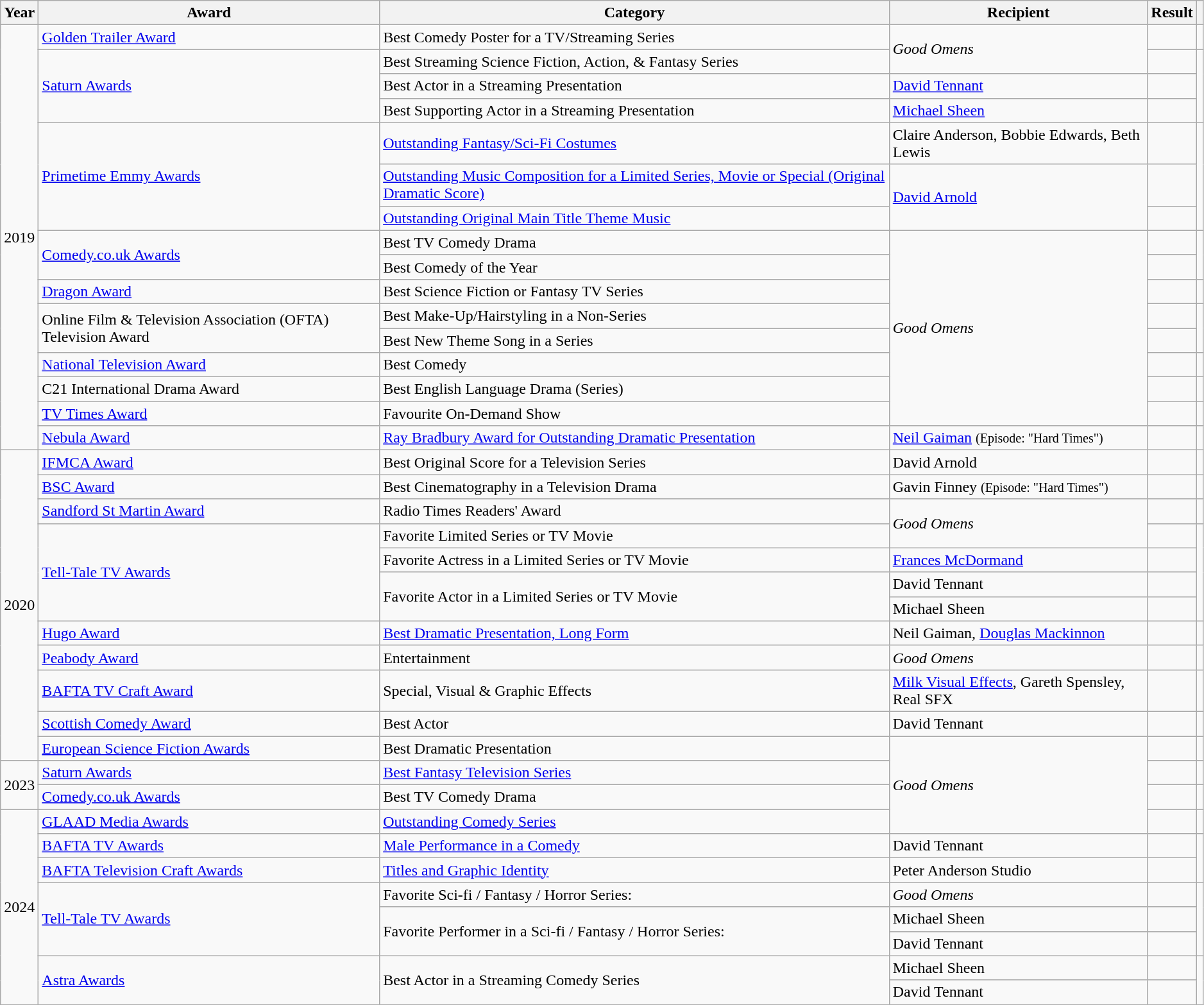<table class="wikitable sortable" style="width: 99%;">
<tr>
<th>Year</th>
<th>Award</th>
<th>Category</th>
<th>Recipient</th>
<th>Result</th>
<th scope="col" class="unsortable"></th>
</tr>
<tr>
<td rowspan="16" style="text-align:center;">2019</td>
<td><a href='#'>Golden Trailer Award</a></td>
<td>Best Comedy Poster for a TV/Streaming Series</td>
<td rowspan="2"><em>Good Omens</em></td>
<td></td>
<td></td>
</tr>
<tr>
<td rowspan=3><a href='#'>Saturn Awards</a></td>
<td>Best Streaming Science Fiction, Action, & Fantasy Series</td>
<td></td>
<td rowspan=3></td>
</tr>
<tr>
<td>Best Actor in a Streaming Presentation</td>
<td><a href='#'>David Tennant</a></td>
<td></td>
</tr>
<tr>
<td>Best Supporting Actor in a Streaming Presentation</td>
<td><a href='#'>Michael Sheen</a></td>
<td></td>
</tr>
<tr>
<td rowspan=3><a href='#'>Primetime Emmy Awards</a></td>
<td><a href='#'>Outstanding Fantasy/Sci-Fi Costumes</a></td>
<td>Claire Anderson, Bobbie Edwards, Beth Lewis</td>
<td></td>
<td rowspan=3></td>
</tr>
<tr>
<td><a href='#'>Outstanding Music Composition for a Limited Series, Movie or Special (Original Dramatic Score)</a></td>
<td rowspan="2"><a href='#'>David Arnold</a></td>
<td></td>
</tr>
<tr>
<td><a href='#'>Outstanding Original Main Title Theme Music</a></td>
<td></td>
</tr>
<tr>
<td rowspan="2"><a href='#'>Comedy.co.uk Awards</a></td>
<td>Best TV Comedy Drama</td>
<td rowspan="8"><em>Good Omens</em></td>
<td></td>
<td rowspan="2"></td>
</tr>
<tr>
<td>Best Comedy of the Year</td>
<td></td>
</tr>
<tr>
<td><a href='#'>Dragon Award</a></td>
<td>Best Science Fiction or Fantasy TV Series</td>
<td></td>
<td></td>
</tr>
<tr>
<td rowspan=2>Online Film & Television Association (OFTA) Television Award</td>
<td>Best Make-Up/Hairstyling in a Non-Series</td>
<td></td>
<td rowspan=2></td>
</tr>
<tr>
<td>Best New Theme Song in a Series</td>
<td></td>
</tr>
<tr>
<td><a href='#'>National Television Award</a></td>
<td>Best Comedy</td>
<td></td>
<td></td>
</tr>
<tr>
<td>C21 International Drama Award</td>
<td>Best English Language Drama (Series)</td>
<td></td>
<td></td>
</tr>
<tr>
<td><a href='#'>TV Times Award</a></td>
<td>Favourite On-Demand Show</td>
<td></td>
<td></td>
</tr>
<tr>
<td><a href='#'>Nebula Award</a></td>
<td><a href='#'>Ray Bradbury Award for Outstanding Dramatic Presentation</a></td>
<td><a href='#'>Neil Gaiman</a> <small>(Episode: "Hard Times")</small></td>
<td></td>
<td></td>
</tr>
<tr>
<td rowspan="12" style="text-align:center;">2020</td>
<td><a href='#'>IFMCA Award</a></td>
<td>Best Original Score for a Television Series</td>
<td>David Arnold</td>
<td></td>
<td></td>
</tr>
<tr>
<td><a href='#'>BSC Award</a></td>
<td>Best Cinematography in a Television Drama</td>
<td>Gavin Finney <small>(Episode: "Hard Times")</small></td>
<td></td>
<td></td>
</tr>
<tr>
<td><a href='#'>Sandford St Martin Award</a></td>
<td>Radio Times Readers' Award</td>
<td rowspan="2"><em>Good Omens</em></td>
<td></td>
<td></td>
</tr>
<tr>
<td rowspan=4><a href='#'>Tell-Tale TV Awards</a></td>
<td>Favorite Limited Series or TV Movie</td>
<td></td>
<td rowspan=4></td>
</tr>
<tr>
<td>Favorite Actress in a Limited Series or TV Movie</td>
<td><a href='#'>Frances McDormand</a></td>
<td></td>
</tr>
<tr>
<td rowspan=2>Favorite Actor in a Limited Series or TV Movie</td>
<td>David Tennant</td>
<td></td>
</tr>
<tr>
<td>Michael Sheen</td>
<td></td>
</tr>
<tr>
<td><a href='#'>Hugo Award</a></td>
<td><a href='#'>Best Dramatic Presentation, Long Form</a></td>
<td>Neil Gaiman, <a href='#'>Douglas Mackinnon</a></td>
<td></td>
<td></td>
</tr>
<tr>
<td><a href='#'>Peabody Award</a></td>
<td>Entertainment</td>
<td><em>Good Omens</em></td>
<td></td>
<td></td>
</tr>
<tr>
<td><a href='#'>BAFTA TV Craft Award</a></td>
<td>Special, Visual & Graphic Effects</td>
<td><a href='#'>Milk Visual Effects</a>, Gareth Spensley, Real SFX</td>
<td></td>
<td></td>
</tr>
<tr>
<td><a href='#'>Scottish Comedy Award</a></td>
<td>Best Actor</td>
<td>David Tennant</td>
<td></td>
<td></td>
</tr>
<tr>
<td><a href='#'>European Science Fiction Awards</a></td>
<td>Best Dramatic Presentation</td>
<td rowspan="4"><em>Good Omens</em></td>
<td></td>
<td></td>
</tr>
<tr>
<td rowspan="2" style="text-align:center;">2023</td>
<td><a href='#'>Saturn Awards</a></td>
<td><a href='#'>Best Fantasy Television Series</a></td>
<td></td>
<td></td>
</tr>
<tr>
<td><a href='#'>Comedy.co.uk Awards</a></td>
<td>Best TV Comedy Drama</td>
<td></td>
<td></td>
</tr>
<tr>
<td rowspan="9" style="text-align:center;">2024</td>
<td><a href='#'>GLAAD Media Awards</a></td>
<td><a href='#'>Outstanding Comedy Series</a></td>
<td></td>
<td></td>
</tr>
<tr>
<td><a href='#'>BAFTA TV Awards</a></td>
<td><a href='#'>Male Performance in a Comedy</a></td>
<td>David Tennant</td>
<td></td>
<td rowspan=2></td>
</tr>
<tr>
<td><a href='#'>BAFTA Television Craft Awards</a></td>
<td><a href='#'>Titles and Graphic Identity</a></td>
<td>Peter Anderson Studio</td>
<td></td>
</tr>
<tr>
<td rowspan=3><a href='#'>Tell-Tale TV Awards</a></td>
<td>Favorite Sci-fi / Fantasy / Horror Series:</td>
<td><em>Good Omens</em></td>
<td></td>
<td rowspan=3></td>
</tr>
<tr>
<td rowspan=2>Favorite Performer in a Sci-fi / Fantasy / Horror Series:</td>
<td>Michael Sheen</td>
<td></td>
</tr>
<tr>
<td>David Tennant</td>
<td></td>
</tr>
<tr>
<td rowspan=2><a href='#'>Astra Awards</a></td>
<td rowspan=2>Best Actor in a Streaming Comedy Series</td>
<td>Michael Sheen</td>
<td></td>
<td rowspan=2></td>
</tr>
<tr>
<td>David Tennant</td>
<td></td>
</tr>
</table>
